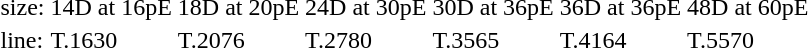<table style="margin-left:40px;">
<tr>
<td>size:</td>
<td>14D at 16pE</td>
<td>18D at 20pE</td>
<td>24D at 30pE</td>
<td>30D at 36pE</td>
<td>36D at 36pE</td>
<td>48D at 60pE</td>
</tr>
<tr>
<td>line:</td>
<td>T.1630</td>
<td>T.2076</td>
<td>T.2780</td>
<td>T.3565</td>
<td>T.4164</td>
<td>T.5570</td>
</tr>
</table>
